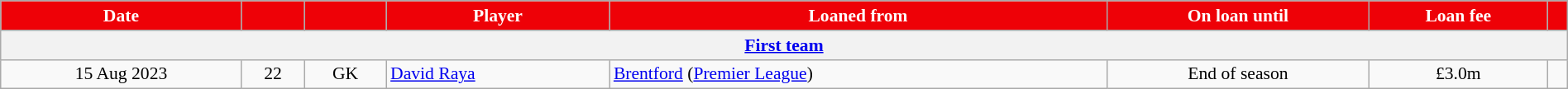<table class="wikitable sortable" style="text-align:center; font-size:90%; width:100%;">
<tr>
<th style="background-color:#ee0107; color:#ffffff;" class="unsortable">Date</th>
<th style="background-color:#ee0107; color:#ffffff;"></th>
<th style="background-color:#ee0107; color:#ffffff;"></th>
<th style="background-color:#ee0107; color:#ffffff;">Player</th>
<th style="background-color:#ee0107; color:#ffffff;">Loaned from</th>
<th style="background-color:#ee0107; color:#ffffff;" class="unsortable">On loan until</th>
<th style="background-color:#ee0107; color:#ffffff;">Loan fee</th>
<th style="background-color:#ee0107; color:#ffffff;" class="unsortable"></th>
</tr>
<tr>
<th colspan="8"><a href='#'>First team</a></th>
</tr>
<tr>
<td>15 Aug 2023</td>
<td>22</td>
<td>GK</td>
<td style="text-align:left;" data-sort-value="Raya"> <a href='#'>David Raya</a></td>
<td style="text-align:left;"> <a href='#'>Brentford</a> (<a href='#'>Premier League</a>)</td>
<td>End of season</td>
<td>£3.0m</td>
<td></td>
</tr>
</table>
